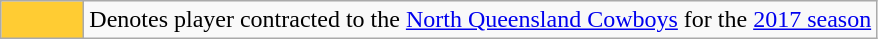<table class="wikitable">
<tr>
<td style="background:#FC3; width:3em;"></td>
<td>Denotes player contracted to the <a href='#'>North Queensland Cowboys</a> for the <a href='#'>2017 season</a></td>
</tr>
</table>
